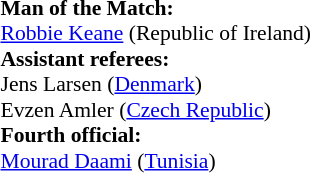<table width=100% style="font-size: 90%">
<tr>
<td><br><strong>Man of the Match:</strong>
<br><a href='#'>Robbie Keane</a> (Republic of Ireland)<br><strong>Assistant referees:</strong>
<br>Jens Larsen (<a href='#'>Denmark</a>)
<br>Evzen Amler (<a href='#'>Czech Republic</a>)
<br><strong>Fourth official:</strong>
<br><a href='#'>Mourad Daami</a> (<a href='#'>Tunisia</a>)</td>
</tr>
</table>
